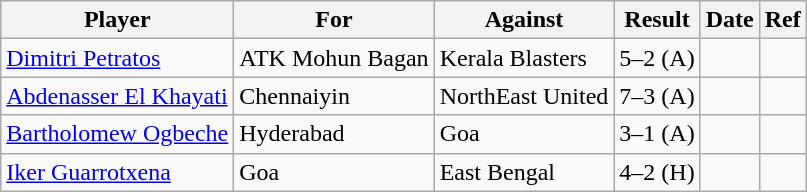<table class="wikitable">
<tr>
<th>Player</th>
<th>For</th>
<th>Against</th>
<th style="text-align:center">Result</th>
<th>Date</th>
<th>Ref</th>
</tr>
<tr>
<td> <a href='#'>Dimitri Petratos</a></td>
<td>ATK Mohun Bagan</td>
<td>Kerala Blasters</td>
<td align="center">5–2 (A)</td>
<td></td>
<td></td>
</tr>
<tr>
<td> <a href='#'>Abdenasser El Khayati</a></td>
<td>Chennaiyin</td>
<td>NorthEast United</td>
<td align="center">7–3 (A)</td>
<td></td>
<td></td>
</tr>
<tr>
<td> <a href='#'>Bartholomew Ogbeche</a></td>
<td>Hyderabad</td>
<td>Goa</td>
<td align="center">3–1 (A)</td>
<td></td>
<td></td>
</tr>
<tr>
<td> <a href='#'>Iker Guarrotxena</a></td>
<td>Goa</td>
<td>East Bengal</td>
<td align="center">4–2 (H)</td>
<td></td>
<td></td>
</tr>
</table>
